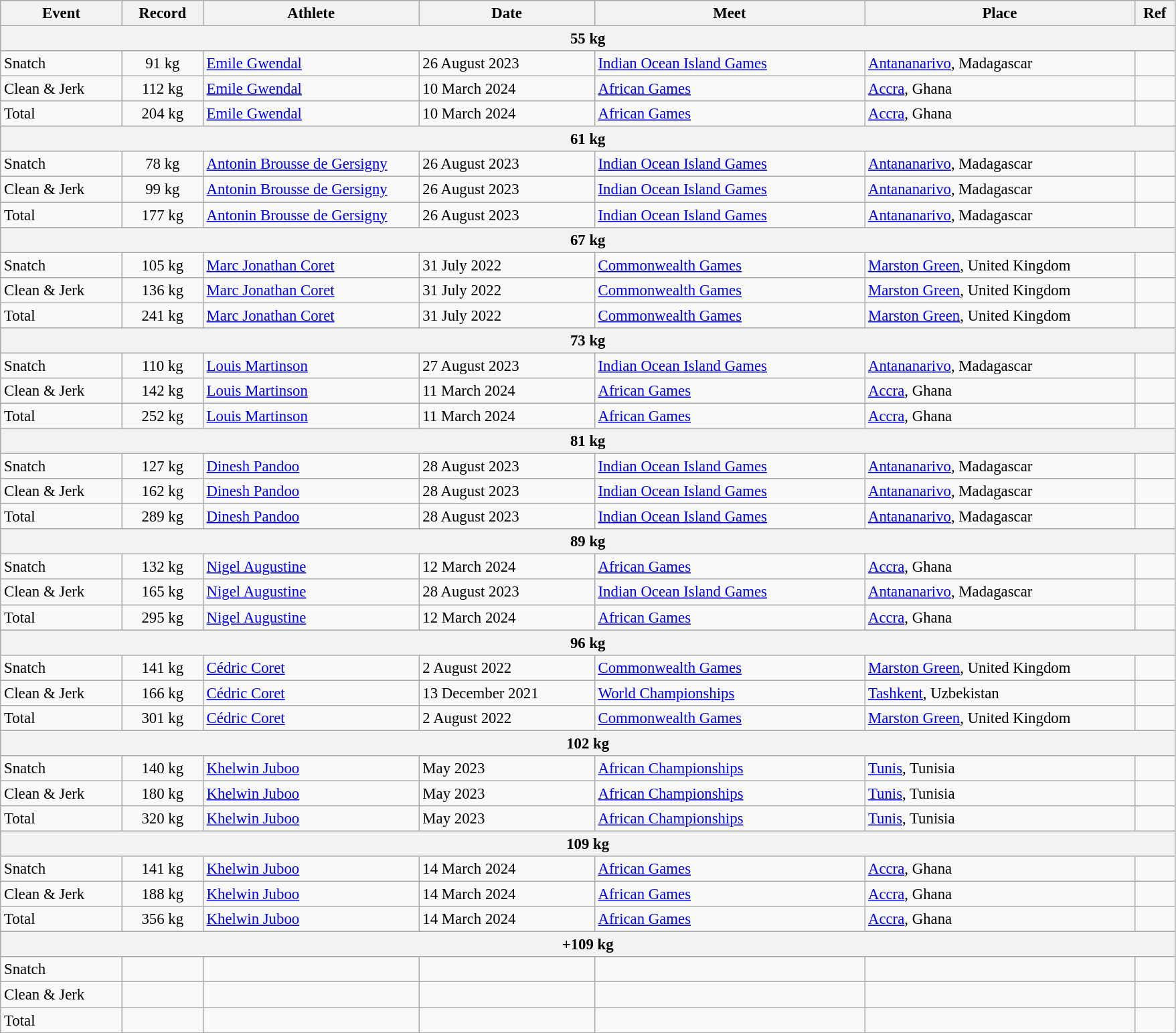<table class="wikitable" style="font-size:95%;">
<tr>
<th width=9%>Event</th>
<th width=6%>Record</th>
<th width=16%>Athlete</th>
<th width=13%>Date</th>
<th width=20%>Meet</th>
<th width=20%>Place</th>
<th width=3%>Ref</th>
</tr>
<tr bgcolor="#DDDDDD">
<th colspan="7">55 kg</th>
</tr>
<tr>
<td>Snatch</td>
<td align="center">91 kg</td>
<td><a href='#'>Emile Gwendal</a></td>
<td>26 August 2023</td>
<td><a href='#'>Indian Ocean Island Games</a></td>
<td><a href='#'>Antananarivo</a>, Madagascar</td>
<td></td>
</tr>
<tr>
<td>Clean & Jerk</td>
<td align="center">112 kg</td>
<td><a href='#'>Emile Gwendal</a></td>
<td>10 March 2024</td>
<td><a href='#'>African Games</a></td>
<td><a href='#'>Accra</a>, Ghana</td>
<td></td>
</tr>
<tr>
<td>Total</td>
<td align="center">204 kg</td>
<td><a href='#'>Emile Gwendal</a></td>
<td>10 March 2024</td>
<td><a href='#'>African Games</a></td>
<td><a href='#'>Accra</a>, Ghana</td>
<td></td>
</tr>
<tr bgcolor="#DDDDDD">
<th colspan="7">61 kg</th>
</tr>
<tr>
<td>Snatch</td>
<td align="center">78 kg</td>
<td><a href='#'>Antonin Brousse de Gersigny</a></td>
<td>26 August 2023</td>
<td><a href='#'>Indian Ocean Island Games</a></td>
<td><a href='#'>Antananarivo</a>, Madagascar</td>
<td></td>
</tr>
<tr>
<td>Clean & Jerk</td>
<td align="center">99 kg</td>
<td><a href='#'>Antonin Brousse de Gersigny</a></td>
<td>26 August 2023</td>
<td><a href='#'>Indian Ocean Island Games</a></td>
<td><a href='#'>Antananarivo</a>, Madagascar</td>
<td></td>
</tr>
<tr>
<td>Total</td>
<td align="center">177 kg</td>
<td><a href='#'>Antonin Brousse de Gersigny</a></td>
<td>26 August 2023</td>
<td><a href='#'>Indian Ocean Island Games</a></td>
<td><a href='#'>Antananarivo</a>, Madagascar</td>
<td></td>
</tr>
<tr bgcolor="#DDDDDD">
<th colspan="7">67 kg</th>
</tr>
<tr>
<td>Snatch</td>
<td align="center">105 kg</td>
<td><a href='#'>Marc Jonathan Coret</a></td>
<td>31 July 2022</td>
<td><a href='#'>Commonwealth Games</a></td>
<td><a href='#'>Marston Green</a>, United Kingdom</td>
<td></td>
</tr>
<tr>
<td>Clean & Jerk</td>
<td align="center">136 kg</td>
<td><a href='#'>Marc Jonathan Coret</a></td>
<td>31 July 2022</td>
<td><a href='#'>Commonwealth Games</a></td>
<td><a href='#'>Marston Green</a>, United Kingdom</td>
<td></td>
</tr>
<tr>
<td>Total</td>
<td align="center">241 kg</td>
<td><a href='#'>Marc Jonathan Coret</a></td>
<td>31 July 2022</td>
<td><a href='#'>Commonwealth Games</a></td>
<td><a href='#'>Marston Green</a>, United Kingdom</td>
<td></td>
</tr>
<tr bgcolor="#DDDDDD">
<th colspan="7">73 kg</th>
</tr>
<tr>
<td>Snatch</td>
<td align="center">110 kg</td>
<td><a href='#'>Louis Martinson</a></td>
<td>27 August 2023</td>
<td><a href='#'>Indian Ocean Island Games</a></td>
<td><a href='#'>Antananarivo</a>, Madagascar</td>
<td></td>
</tr>
<tr>
<td>Clean & Jerk</td>
<td align="center">142 kg</td>
<td><a href='#'>Louis Martinson</a></td>
<td>11 March 2024</td>
<td><a href='#'>African Games</a></td>
<td><a href='#'>Accra</a>, Ghana</td>
<td></td>
</tr>
<tr>
<td>Total</td>
<td align="center">252 kg</td>
<td><a href='#'>Louis Martinson</a></td>
<td>11 March 2024</td>
<td><a href='#'>African Games</a></td>
<td><a href='#'>Accra</a>, Ghana</td>
<td></td>
</tr>
<tr bgcolor="#DDDDDD">
<th colspan="7">81 kg</th>
</tr>
<tr>
<td>Snatch</td>
<td align="center">127 kg</td>
<td><a href='#'>Dinesh Pandoo</a></td>
<td>28 August 2023</td>
<td><a href='#'>Indian Ocean Island Games</a></td>
<td><a href='#'>Antananarivo</a>, Madagascar</td>
<td></td>
</tr>
<tr>
<td>Clean & Jerk</td>
<td align="center">162 kg</td>
<td><a href='#'>Dinesh Pandoo</a></td>
<td>28 August 2023</td>
<td><a href='#'>Indian Ocean Island Games</a></td>
<td><a href='#'>Antananarivo</a>, Madagascar</td>
<td></td>
</tr>
<tr>
<td>Total</td>
<td align="center">289 kg</td>
<td><a href='#'>Dinesh Pandoo</a></td>
<td>28 August 2023</td>
<td><a href='#'>Indian Ocean Island Games</a></td>
<td><a href='#'>Antananarivo</a>, Madagascar</td>
<td></td>
</tr>
<tr bgcolor="#DDDDDD">
<th colspan="7">89 kg</th>
</tr>
<tr>
<td>Snatch</td>
<td align="center">132 kg</td>
<td><a href='#'>Nigel Augustine</a></td>
<td>12 March 2024</td>
<td><a href='#'>African Games</a></td>
<td><a href='#'>Accra</a>, Ghana</td>
<td></td>
</tr>
<tr>
<td>Clean & Jerk</td>
<td align="center">165 kg</td>
<td><a href='#'>Nigel Augustine</a></td>
<td>28 August 2023</td>
<td><a href='#'>Indian Ocean Island Games</a></td>
<td><a href='#'>Antananarivo</a>, Madagascar</td>
<td></td>
</tr>
<tr>
<td>Total</td>
<td align="center">295 kg</td>
<td><a href='#'>Nigel Augustine</a></td>
<td>12 March 2024</td>
<td><a href='#'>African Games</a></td>
<td><a href='#'>Accra</a>, Ghana</td>
<td></td>
</tr>
<tr bgcolor="#DDDDDD">
<th colspan="7">96 kg</th>
</tr>
<tr>
<td>Snatch</td>
<td align="center">141 kg</td>
<td><a href='#'>Cédric Coret</a></td>
<td>2 August 2022</td>
<td><a href='#'>Commonwealth Games</a></td>
<td><a href='#'>Marston Green</a>, United Kingdom</td>
<td></td>
</tr>
<tr>
<td>Clean & Jerk</td>
<td align="center">166 kg</td>
<td><a href='#'>Cédric Coret</a></td>
<td>13 December 2021</td>
<td><a href='#'>World Championships</a></td>
<td><a href='#'>Tashkent</a>, Uzbekistan</td>
<td></td>
</tr>
<tr>
<td>Total</td>
<td align="center">301 kg</td>
<td><a href='#'>Cédric Coret</a></td>
<td>2 August 2022</td>
<td><a href='#'>Commonwealth Games</a></td>
<td><a href='#'>Marston Green</a>, United Kingdom</td>
<td></td>
</tr>
<tr bgcolor="#DDDDDD">
<th colspan="7">102 kg</th>
</tr>
<tr>
<td>Snatch</td>
<td align="center">140 kg</td>
<td><a href='#'>Khelwin Juboo</a></td>
<td>May 2023</td>
<td><a href='#'>African Championships</a></td>
<td><a href='#'>Tunis</a>, Tunisia</td>
<td></td>
</tr>
<tr>
<td>Clean & Jerk</td>
<td align="center">180 kg</td>
<td><a href='#'>Khelwin Juboo</a></td>
<td>May 2023</td>
<td><a href='#'>African Championships</a></td>
<td><a href='#'>Tunis</a>, Tunisia</td>
<td></td>
</tr>
<tr>
<td>Total</td>
<td align="center">320 kg</td>
<td><a href='#'>Khelwin Juboo</a></td>
<td>May 2023</td>
<td><a href='#'>African Championships</a></td>
<td><a href='#'>Tunis</a>, Tunisia</td>
<td></td>
</tr>
<tr bgcolor="#DDDDDD">
<th colspan="7">109 kg</th>
</tr>
<tr>
<td>Snatch</td>
<td align="center">141 kg</td>
<td><a href='#'>Khelwin Juboo</a></td>
<td>14 March 2024</td>
<td><a href='#'>African Games</a></td>
<td><a href='#'>Accra</a>, Ghana</td>
<td></td>
</tr>
<tr>
<td>Clean & Jerk</td>
<td align="center">188 kg</td>
<td><a href='#'>Khelwin Juboo</a></td>
<td>14 March 2024</td>
<td><a href='#'>African Games</a></td>
<td><a href='#'>Accra</a>, Ghana</td>
<td></td>
</tr>
<tr>
<td>Total</td>
<td align="center">356 kg</td>
<td><a href='#'>Khelwin Juboo</a></td>
<td>14 March 2024</td>
<td><a href='#'>African Games</a></td>
<td><a href='#'>Accra</a>, Ghana</td>
<td></td>
</tr>
<tr bgcolor="#DDDDDD">
<th colspan="7">+109 kg</th>
</tr>
<tr>
<td>Snatch</td>
<td align="center"></td>
<td></td>
<td></td>
<td></td>
<td></td>
<td></td>
</tr>
<tr>
<td>Clean & Jerk</td>
<td align="center"></td>
<td></td>
<td></td>
<td></td>
<td></td>
<td></td>
</tr>
<tr>
<td>Total</td>
<td align="center"></td>
<td></td>
<td></td>
<td></td>
<td></td>
<td></td>
</tr>
</table>
